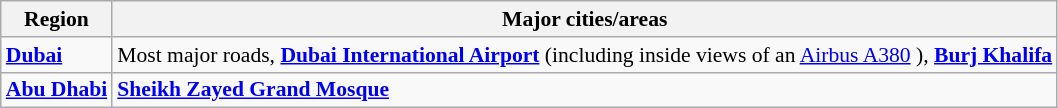<table class="wikitable" style="font-size:90%">
<tr>
<th>Region</th>
<th>Major cities/areas</th>
</tr>
<tr>
<td>  <strong><a href='#'>Dubai</a></strong></td>
<td>Most major roads, <strong><a href='#'>Dubai International Airport</a></strong> (including inside views of an <a href='#'>Airbus A380</a> ), <strong><a href='#'>Burj Khalifa</a></strong></td>
</tr>
<tr>
<td>  <strong><a href='#'>Abu Dhabi</a></strong></td>
<td><strong><a href='#'>Sheikh Zayed Grand Mosque</a></strong></td>
</tr>
</table>
